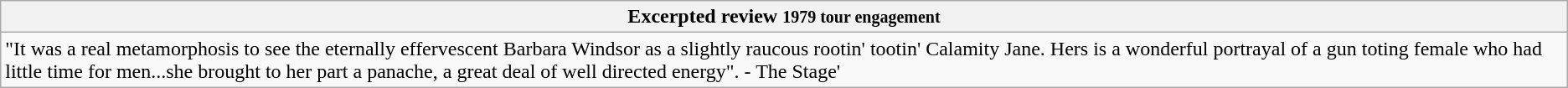<table class="wikitable floatright collapsible collapsed">
<tr>
<th>Excerpted review <small>1979 tour engagement</small></th>
</tr>
<tr>
<td>"It was a real metamorphosis to see the eternally effervescent Barbara Windsor as a slightly raucous rootin' tootin' Calamity Jane. Hers is a wonderful portrayal of a gun toting female who had little time for men...she brought to her part a panache, a great deal of well directed energy".  - The Stage' </td>
</tr>
</table>
